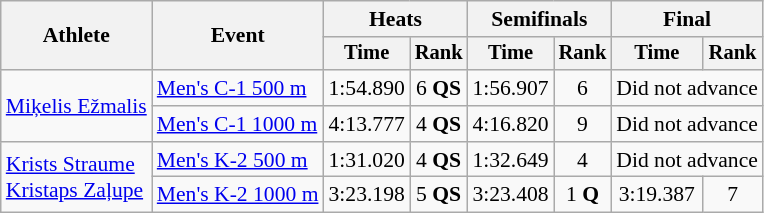<table class="wikitable" style="font-size:90%">
<tr>
<th rowspan="2">Athlete</th>
<th rowspan="2">Event</th>
<th colspan="2">Heats</th>
<th colspan="2">Semifinals</th>
<th colspan="2">Final</th>
</tr>
<tr style="font-size:95%">
<th>Time</th>
<th>Rank</th>
<th>Time</th>
<th>Rank</th>
<th>Time</th>
<th>Rank</th>
</tr>
<tr align=center>
<td align=left rowspan=2><a href='#'>Miķelis Ežmalis</a></td>
<td align=left><a href='#'>Men's C-1 500 m</a></td>
<td>1:54.890</td>
<td>6 <strong>QS</strong></td>
<td>1:56.907</td>
<td>6</td>
<td colspan=2>Did not advance</td>
</tr>
<tr align=center>
<td align=left><a href='#'>Men's C-1 1000 m</a></td>
<td>4:13.777</td>
<td>4 <strong>QS</strong></td>
<td>4:16.820</td>
<td>9</td>
<td colspan=2>Did not advance</td>
</tr>
<tr align=center>
<td align=left rowspan=2><a href='#'>Krists Straume</a> <br> <a href='#'>Kristaps Zaļupe</a></td>
<td align=left><a href='#'>Men's K-2 500 m</a></td>
<td>1:31.020</td>
<td>4 <strong>QS</strong></td>
<td>1:32.649</td>
<td>4</td>
<td colspan=2>Did not advance</td>
</tr>
<tr align=center>
<td align=left><a href='#'>Men's K-2 1000 m</a></td>
<td>3:23.198</td>
<td>5 <strong>QS</strong></td>
<td>3:23.408</td>
<td>1 <strong>Q</strong></td>
<td>3:19.387</td>
<td>7</td>
</tr>
</table>
